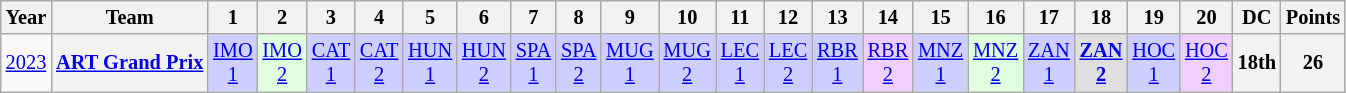<table class="wikitable" style="text-align:center; font-size:85%">
<tr>
<th>Year</th>
<th>Team</th>
<th>1</th>
<th>2</th>
<th>3</th>
<th>4</th>
<th>5</th>
<th>6</th>
<th>7</th>
<th>8</th>
<th>9</th>
<th>10</th>
<th>11</th>
<th>12</th>
<th>13</th>
<th>14</th>
<th>15</th>
<th>16</th>
<th>17</th>
<th>18</th>
<th>19</th>
<th>20</th>
<th>DC</th>
<th>Points</th>
</tr>
<tr>
<td><a href='#'>2023</a></td>
<th><a href='#'>ART Grand Prix</a></th>
<td style="background:#CFCFFF;"><a href='#'>IMO<br>1</a><br></td>
<td style="background:#DFFFDF;"><a href='#'>IMO<br>2</a><br></td>
<td style="background:#CFCFFF;"><a href='#'>CAT<br>1</a><br></td>
<td style="background:#CFCFFF;"><a href='#'>CAT<br>2</a><br></td>
<td style="background:#CFCFFF;"><a href='#'>HUN<br>1</a><br></td>
<td style="background:#CFCFFF;"><a href='#'>HUN<br>2</a><br></td>
<td style="background:#CFCFFF;"><a href='#'>SPA<br>1</a><br></td>
<td style="background:#CFCFFF;"><a href='#'>SPA<br>2</a><br></td>
<td style="background:#CFCFFF;"><a href='#'>MUG<br>1</a><br></td>
<td style="background:#CFCFFF;"><a href='#'>MUG<br>2</a><br></td>
<td style="background:#CFCFFF;"><a href='#'>LEC<br>1</a><br></td>
<td style="background:#CFCFFF;"><a href='#'>LEC<br>2</a><br></td>
<td style="background:#CFCFFF;"><a href='#'>RBR<br>1</a><br></td>
<td style="background:#EFCFFF;"><a href='#'>RBR<br>2</a><br></td>
<td style="background:#CFCFFF;"><a href='#'>MNZ<br>1</a><br></td>
<td style="background:#DFFFDF;"><a href='#'>MNZ<br>2</a><br></td>
<td style="background:#CFCFFF;"><a href='#'>ZAN<br>1</a><br></td>
<td style="background:#DFDFDF;"><strong><a href='#'>ZAN<br>2</a></strong><br></td>
<td style="background:#CFCFFF;"><a href='#'>HOC<br>1</a><br></td>
<td style="background:#EFCFFF;"><a href='#'>HOC<br>2</a><br></td>
<th>18th</th>
<th>26</th>
</tr>
</table>
